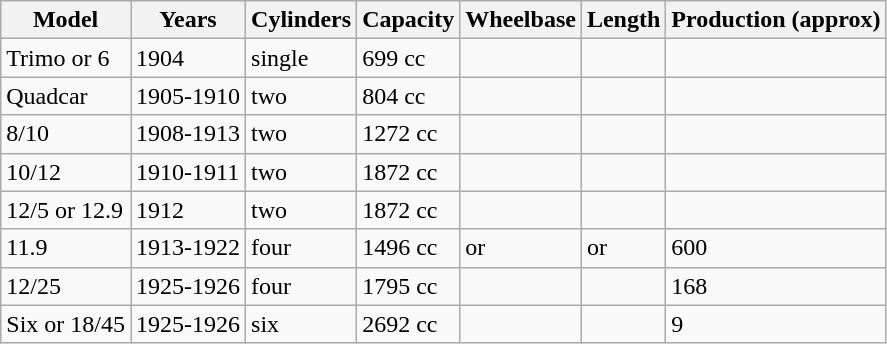<table class="wikitable">
<tr>
<th>Model</th>
<th>Years</th>
<th>Cylinders</th>
<th>Capacity</th>
<th>Wheelbase</th>
<th>Length </th>
<th>Production (approx)</th>
</tr>
<tr>
<td>Trimo or 6</td>
<td>1904</td>
<td>single</td>
<td>699 cc</td>
<td></td>
<td></td>
<td></td>
</tr>
<tr>
<td>Quadcar</td>
<td>1905-1910</td>
<td>two</td>
<td>804 cc</td>
<td></td>
<td></td>
</tr>
<tr>
<td>8/10</td>
<td>1908-1913</td>
<td>two</td>
<td>1272 cc</td>
<td></td>
<td></td>
<td></td>
</tr>
<tr>
<td>10/12</td>
<td>1910-1911</td>
<td>two</td>
<td>1872 cc</td>
<td></td>
<td></td>
<td></td>
</tr>
<tr>
<td>12/5 or 12.9</td>
<td>1912</td>
<td>two</td>
<td>1872 cc</td>
<td></td>
<td></td>
<td></td>
</tr>
<tr>
<td>11.9</td>
<td>1913-1922</td>
<td>four</td>
<td>1496 cc</td>
<td> or </td>
<td> or </td>
<td>600</td>
</tr>
<tr>
<td>12/25</td>
<td>1925-1926</td>
<td>four</td>
<td>1795 cc</td>
<td></td>
<td></td>
<td>168</td>
</tr>
<tr>
<td>Six or 18/45</td>
<td>1925-1926</td>
<td>six</td>
<td>2692 cc</td>
<td></td>
<td></td>
<td>9</td>
</tr>
</table>
